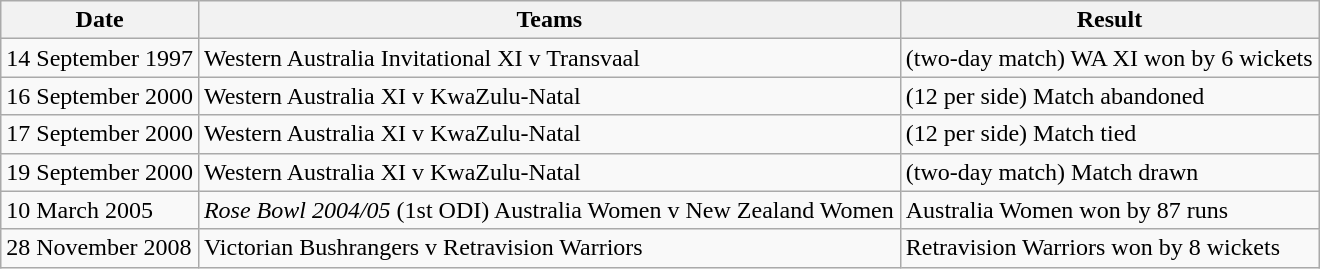<table class=wikitable>
<tr>
<th width=15%>Date</th>
<th>Teams</th>
<th>Result</th>
</tr>
<tr>
<td>14 September 1997</td>
<td>Western Australia Invitational XI v Transvaal</td>
<td>(two-day match) WA XI won by 6 wickets</td>
</tr>
<tr>
<td>16 September 2000</td>
<td>Western Australia XI v KwaZulu-Natal</td>
<td>(12 per side) Match abandoned</td>
</tr>
<tr>
<td>17 September 2000</td>
<td>Western Australia XI v KwaZulu-Natal</td>
<td>(12 per side) Match tied</td>
</tr>
<tr>
<td>19 September 2000</td>
<td>Western Australia XI v KwaZulu-Natal</td>
<td>(two-day match) Match drawn</td>
</tr>
<tr>
<td>10 March 2005</td>
<td><em>Rose Bowl 2004/05</em> (1st ODI) Australia Women v New Zealand Women</td>
<td>Australia Women won by 87 runs</td>
</tr>
<tr>
<td>28 November 2008</td>
<td>Victorian Bushrangers v Retravision Warriors</td>
<td>Retravision Warriors won by 8 wickets</td>
</tr>
</table>
